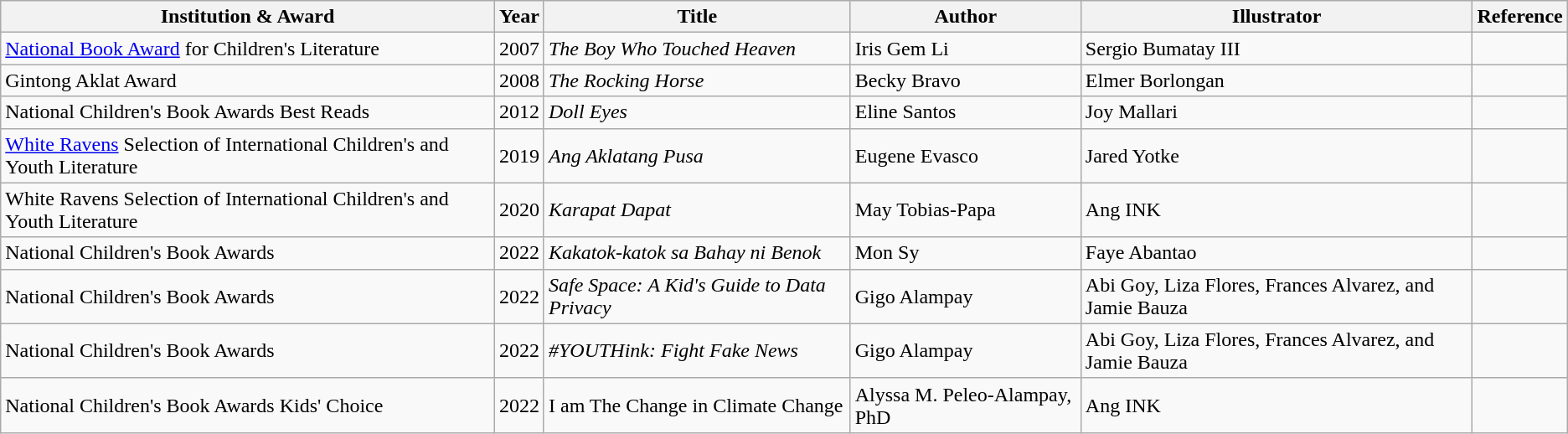<table class="wikitable">
<tr>
<th>Institution & Award</th>
<th>Year</th>
<th>Title</th>
<th>Author</th>
<th>Illustrator</th>
<th>Reference</th>
</tr>
<tr>
<td><a href='#'>National Book Award</a> for Children's Literature</td>
<td>2007</td>
<td><em>The Boy Who Touched Heaven</em></td>
<td>Iris Gem Li</td>
<td>Sergio Bumatay III</td>
<td></td>
</tr>
<tr>
<td>Gintong Aklat Award</td>
<td>2008</td>
<td><em>The Rocking Horse</em></td>
<td>Becky Bravo</td>
<td>Elmer Borlongan</td>
<td></td>
</tr>
<tr>
<td>National Children's Book Awards Best Reads</td>
<td>2012</td>
<td><em>Doll Eyes</em></td>
<td>Eline Santos</td>
<td>Joy Mallari</td>
<td></td>
</tr>
<tr>
<td><a href='#'>White Ravens</a> Selection of International Children's and Youth Literature</td>
<td>2019</td>
<td><em>Ang Aklatang Pusa</em></td>
<td>Eugene Evasco</td>
<td>Jared Yotke</td>
<td></td>
</tr>
<tr>
<td>White Ravens Selection of International Children's and Youth Literature</td>
<td>2020</td>
<td><em>Karapat Dapat</em></td>
<td>May Tobias-Papa</td>
<td>Ang INK</td>
<td></td>
</tr>
<tr>
<td>National Children's Book Awards</td>
<td>2022</td>
<td><em>Kakatok-katok sa Bahay ni Benok</em></td>
<td>Mon Sy</td>
<td>Faye Abantao</td>
<td></td>
</tr>
<tr>
<td>National Children's Book Awards</td>
<td>2022</td>
<td><em>Safe Space: A Kid's Guide to Data Privacy</em></td>
<td>Gigo Alampay</td>
<td>Abi Goy, Liza Flores, Frances Alvarez, and Jamie Bauza</td>
<td></td>
</tr>
<tr>
<td>National Children's Book Awards</td>
<td>2022</td>
<td><em>#YOUTHink: Fight Fake News</em></td>
<td>Gigo Alampay</td>
<td>Abi Goy, Liza Flores, Frances Alvarez, and Jamie Bauza</td>
<td></td>
</tr>
<tr>
<td>National Children's Book Awards Kids' Choice</td>
<td>2022</td>
<td>I am The Change in Climate Change</td>
<td>Alyssa M. Peleo-Alampay, PhD</td>
<td>Ang INK</td>
<td></td>
</tr>
</table>
